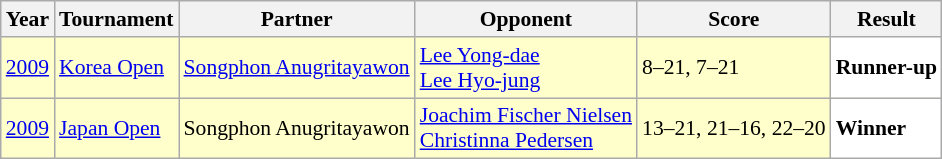<table class="sortable wikitable" style="font-size: 90%;">
<tr>
<th>Year</th>
<th>Tournament</th>
<th>Partner</th>
<th>Opponent</th>
<th>Score</th>
<th>Result</th>
</tr>
<tr style="background:#FFFFCC">
<td align="center"><a href='#'>2009</a></td>
<td align="left"><a href='#'>Korea Open</a></td>
<td align="left"> <a href='#'>Songphon Anugritayawon</a></td>
<td align="left"> <a href='#'>Lee Yong-dae</a> <br>  <a href='#'>Lee Hyo-jung</a></td>
<td align="left">8–21, 7–21</td>
<td style="text-align:left; background:white"> <strong>Runner-up</strong></td>
</tr>
<tr style="background:#FFFFCC">
<td align="center"><a href='#'>2009</a></td>
<td align="left"><a href='#'>Japan Open</a></td>
<td align="left"> Songphon Anugritayawon</td>
<td align="left"> <a href='#'>Joachim Fischer Nielsen</a> <br>  <a href='#'>Christinna Pedersen</a></td>
<td align="left">13–21, 21–16, 22–20</td>
<td style="text-align:left; background:white"> <strong>Winner</strong></td>
</tr>
</table>
